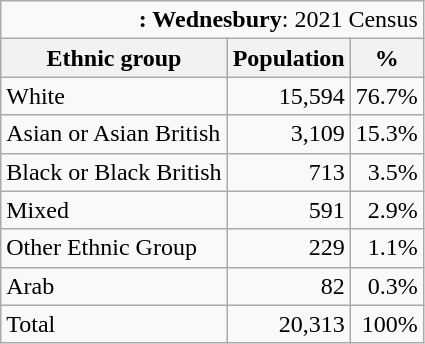<table class="wikitable">
<tr>
<td colspan="14" style="text-align:right;"><strong>: Wednesbury</strong>: 2021 Census</td>
</tr>
<tr>
<th>Ethnic group</th>
<th>Population</th>
<th>%</th>
</tr>
<tr>
<td>White</td>
<td style="text-align:right;">15,594</td>
<td style="text-align:right;">76.7%</td>
</tr>
<tr>
<td>Asian or Asian British</td>
<td style="text-align:right;">3,109</td>
<td style="text-align:right;">15.3%</td>
</tr>
<tr>
<td>Black or Black British</td>
<td style="text-align:right;">713</td>
<td style="text-align:right;">3.5%</td>
</tr>
<tr>
<td>Mixed</td>
<td style="text-align:right;">591</td>
<td style="text-align:right;">2.9%</td>
</tr>
<tr>
<td>Other Ethnic Group</td>
<td style="text-align:right;">229</td>
<td style="text-align:right;">1.1%</td>
</tr>
<tr>
<td>Arab</td>
<td style="text-align:right;">82</td>
<td style="text-align:right;">0.3%</td>
</tr>
<tr>
<td>Total</td>
<td style="text-align:right;">20,313</td>
<td style="text-align:right;">100%</td>
</tr>
</table>
